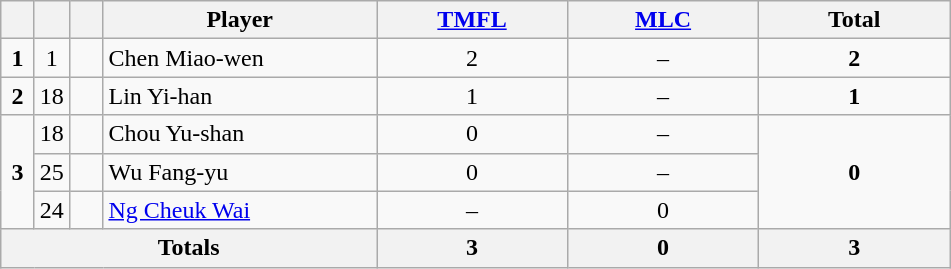<table class="wikitable" style="text-align:center">
<tr>
<th width=15></th>
<th width=15></th>
<th width=15></th>
<th width=175>Player</th>
<th width=120><a href='#'>TMFL</a></th>
<th width=120><a href='#'>MLC</a></th>
<th width=120>Total</th>
</tr>
<tr>
<td><strong>1</strong></td>
<td>1</td>
<td></td>
<td align=left>Chen Miao-wen</td>
<td>2</td>
<td>–</td>
<td><strong>2</strong></td>
</tr>
<tr>
<td><strong>2</strong></td>
<td>18</td>
<td></td>
<td align=left>Lin Yi-han</td>
<td>1</td>
<td>–</td>
<td><strong>1</strong></td>
</tr>
<tr>
<td rowspan=3><strong>3</strong></td>
<td>18</td>
<td></td>
<td align=left>Chou Yu-shan</td>
<td>0</td>
<td>–</td>
<td rowspan=3><strong>0</strong></td>
</tr>
<tr>
<td>25</td>
<td></td>
<td align=left>Wu Fang-yu</td>
<td>0</td>
<td>–</td>
</tr>
<tr>
<td>24</td>
<td></td>
<td align=left><a href='#'>Ng Cheuk Wai</a></td>
<td>–</td>
<td>0</td>
</tr>
<tr>
<th colspan=4><strong>Totals</strong></th>
<th><strong>3</strong></th>
<th><strong>0</strong></th>
<th><strong>3</strong></th>
</tr>
</table>
